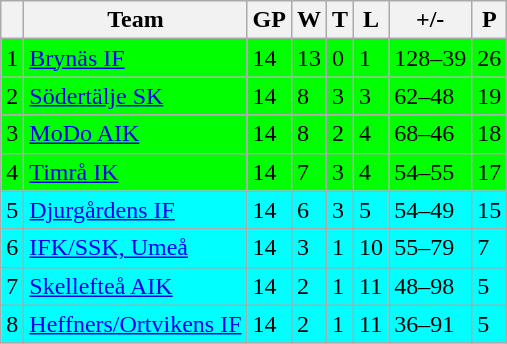<table class="wikitable">
<tr>
<th></th>
<th>Team</th>
<th>GP</th>
<th>W</th>
<th>T</th>
<th>L</th>
<th>+/-</th>
<th>P</th>
</tr>
<tr style="background:#00FF00">
<td>1</td>
<td><a href='#'>Brynäs IF</a></td>
<td>14</td>
<td>13</td>
<td>0</td>
<td>1</td>
<td>128–39</td>
<td>26</td>
</tr>
<tr style="background:#00FF00">
<td>2</td>
<td><a href='#'>Södertälje SK</a></td>
<td>14</td>
<td>8</td>
<td>3</td>
<td>3</td>
<td>62–48</td>
<td>19</td>
</tr>
<tr style="background:#00FF00">
<td>3</td>
<td><a href='#'>MoDo AIK</a></td>
<td>14</td>
<td>8</td>
<td>2</td>
<td>4</td>
<td>68–46</td>
<td>18</td>
</tr>
<tr style="background:#00FF00">
<td>4</td>
<td><a href='#'>Timrå IK</a></td>
<td>14</td>
<td>7</td>
<td>3</td>
<td>4</td>
<td>54–55</td>
<td>17</td>
</tr>
<tr style="background:#00FFFF">
<td>5</td>
<td><a href='#'>Djurgårdens IF</a></td>
<td>14</td>
<td>6</td>
<td>3</td>
<td>5</td>
<td>54–49</td>
<td>15</td>
</tr>
<tr style="background:#00FFFF">
<td>6</td>
<td><a href='#'>IFK/SSK, Umeå</a></td>
<td>14</td>
<td>3</td>
<td>1</td>
<td>10</td>
<td>55–79</td>
<td>7</td>
</tr>
<tr style="background:#00FFFF">
<td>7</td>
<td><a href='#'>Skellefteå AIK</a></td>
<td>14</td>
<td>2</td>
<td>1</td>
<td>11</td>
<td>48–98</td>
<td>5</td>
</tr>
<tr style="background:#00FFFF">
<td>8</td>
<td><a href='#'>Heffners/Ortvikens IF</a></td>
<td>14</td>
<td>2</td>
<td>1</td>
<td>11</td>
<td>36–91</td>
<td>5</td>
</tr>
</table>
